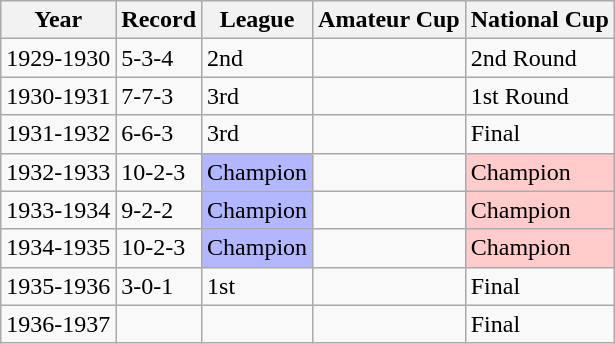<table class="wikitable">
<tr>
<th>Year</th>
<th>Record</th>
<th>League</th>
<th>Amateur Cup</th>
<th>National Cup</th>
</tr>
<tr>
<td>1929-1930</td>
<td>5-3-4</td>
<td>2nd</td>
<td></td>
<td>2nd Round</td>
</tr>
<tr>
<td>1930-1931</td>
<td>7-7-3</td>
<td>3rd</td>
<td></td>
<td>1st Round</td>
</tr>
<tr>
<td>1931-1932</td>
<td>6-6-3</td>
<td>3rd</td>
<td></td>
<td>Final</td>
</tr>
<tr>
<td>1932-1933</td>
<td>10-2-3</td>
<td bgcolor="B3B7FF">Champion</td>
<td></td>
<td bgcolor="FFCBCB">Champion</td>
</tr>
<tr>
<td>1933-1934</td>
<td>9-2-2</td>
<td bgcolor="B3B7FF">Champion</td>
<td></td>
<td bgcolor="FFCBCB">Champion</td>
</tr>
<tr>
<td>1934-1935</td>
<td>10-2-3</td>
<td bgcolor="B3B7FF">Champion</td>
<td></td>
<td bgcolor="FFCBCB">Champion</td>
</tr>
<tr>
<td>1935-1936</td>
<td>3-0-1</td>
<td>1st</td>
<td></td>
<td>Final</td>
</tr>
<tr>
<td>1936-1937</td>
<td></td>
<td></td>
<td></td>
<td>Final</td>
</tr>
</table>
